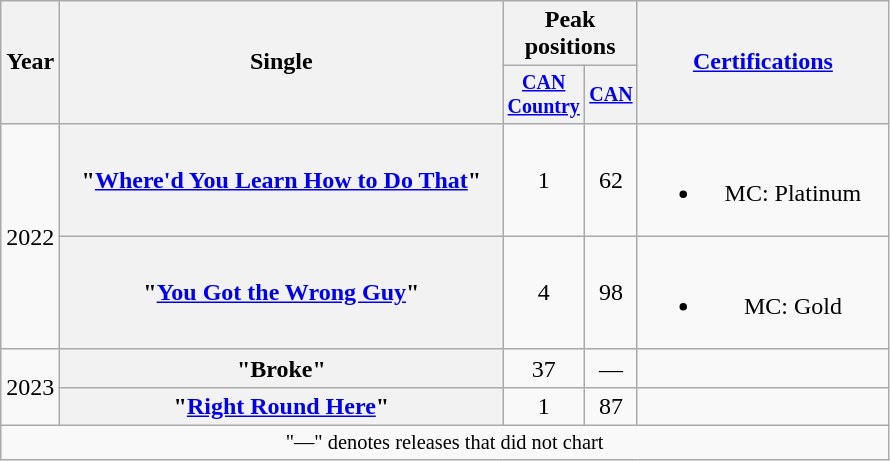<table class="wikitable plainrowheaders" style="text-align:center;">
<tr>
<th rowspan="2">Year</th>
<th rowspan="2" style="width:18em;">Single</th>
<th colspan="2">Peak<br>positions</th>
<th rowspan="2" style="width:10em;"><a href='#'>Certifications</a></th>
</tr>
<tr style="font-size:smaller;">
<th><a href='#'>CAN<br>Country</a><br></th>
<th><a href='#'>CAN</a><br></th>
</tr>
<tr>
<td rowspan="2">2022</td>
<th scope="row">"<a href='#'>Where'd You Learn How to Do That</a>"</th>
<td>1</td>
<td>62</td>
<td><br><ul><li>MC: Platinum</li></ul></td>
</tr>
<tr>
<th scope="row">"<a href='#'>You Got the Wrong Guy</a>"</th>
<td>4</td>
<td>98</td>
<td><br><ul><li>MC: Gold</li></ul></td>
</tr>
<tr>
<td rowspan="2">2023</td>
<th scope="row">"Broke"</th>
<td>37</td>
<td>—</td>
<td></td>
</tr>
<tr>
<th scope="row">"<a href='#'>Right Round Here</a>"</th>
<td>1</td>
<td>87</td>
<td></td>
</tr>
<tr>
<td colspan="6" style="font-size:85%">"—" denotes releases that did not chart</td>
</tr>
</table>
